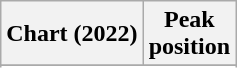<table class="wikitable sortable plainrowheaders" style="text-align:center">
<tr>
<th scope="col">Chart (2022)</th>
<th scope="col">Peak<br>position</th>
</tr>
<tr>
</tr>
<tr>
</tr>
<tr>
</tr>
</table>
